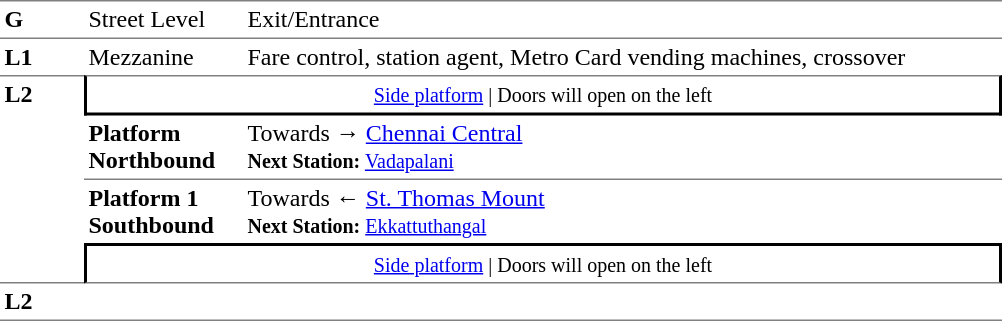<table table border=0 cellspacing=0 cellpadding=3>
<tr>
<td style="border-bottom:solid 1px gray;border-top:solid 1px gray;" width=50 valign=top><strong>G</strong></td>
<td style="border-top:solid 1px gray;border-bottom:solid 1px gray;" width=100 valign=top>Street Level</td>
<td style="border-top:solid 1px gray;border-bottom:solid 1px gray;" width=500 valign=top>Exit/Entrance</td>
</tr>
<tr>
<td valign=top><strong>L1</strong></td>
<td valign=top>Mezzanine</td>
<td valign=top>Fare control, station agent, Metro Card vending machines, crossover<br></td>
</tr>
<tr>
<td style="border-top:solid 1px gray;border-bottom:solid 1px gray;" width=50 rowspan=4 valign=top><strong>L2</strong></td>
<td style="border-top:solid 1px gray;border-right:solid 2px black;border-left:solid 2px black;border-bottom:solid 2px black;text-align:center;" colspan=2><small><a href='#'>Side platform</a> | Doors will open on the left </small></td>
</tr>
<tr>
<td style="border-bottom:solid 1px gray;" width=100><span><strong>Platform </strong><br><strong>Northbound</strong></span></td>
<td style="border-bottom:solid 1px gray;" width=500>Towards → <a href='#'>Chennai Central</a><br><small><strong>Next Station:</strong> <a href='#'>Vadapalani</a></small></td>
</tr>
<tr>
<td><span><strong>Platform 1</strong><br><strong>Southbound</strong></span></td>
<td><span></span>Towards ← <a href='#'>St. Thomas Mount</a><br><small><strong>Next Station:</strong> <a href='#'>Ekkattuthangal</a></small></td>
</tr>
<tr>
<td style="border-top:solid 2px black;border-right:solid 2px black;border-left:solid 2px black;border-bottom:solid 1px gray;text-align:center;" colspan=2><small><a href='#'>Side platform</a> | Doors will open on the left </small></td>
</tr>
<tr>
<td style="border-bottom:solid 1px gray;" width=50 rowspan=2 valign=top><strong>L2</strong></td>
<td style="border-bottom:solid 1px gray;" width=100></td>
<td style="border-bottom:solid 1px gray;" width=500></td>
</tr>
<tr>
</tr>
</table>
